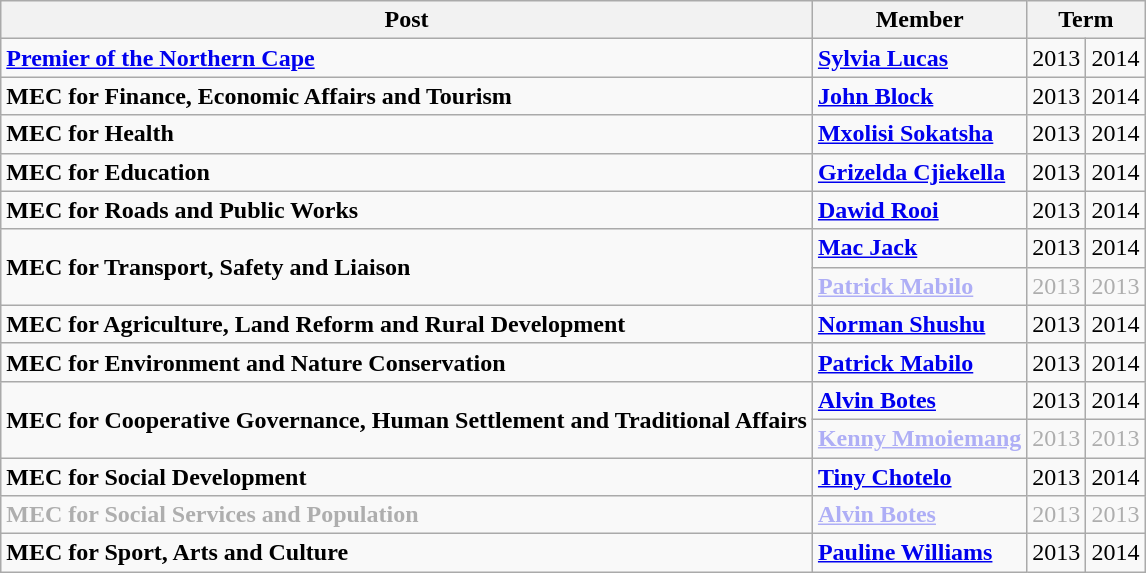<table class="wikitable">
<tr>
<th>Post</th>
<th>Member</th>
<th colspan="2">Term</th>
</tr>
<tr>
<td><strong><a href='#'>Premier of the Northern Cape</a></strong></td>
<td><strong><a href='#'>Sylvia Lucas</a></strong></td>
<td>2013</td>
<td>2014</td>
</tr>
<tr>
<td><strong>MEC for Finance, Economic Affairs and Tourism</strong></td>
<td><a href='#'><strong>John Block</strong></a></td>
<td>2013</td>
<td>2014</td>
</tr>
<tr>
<td><strong>MEC for Health</strong></td>
<td><a href='#'><strong>Mxolisi Sokatsha</strong></a></td>
<td>2013</td>
<td>2014</td>
</tr>
<tr>
<td><strong>MEC for Education</strong></td>
<td><strong><a href='#'>Grizelda Cjiekella</a></strong></td>
<td>2013</td>
<td>2014</td>
</tr>
<tr>
<td><strong>MEC for Roads and Public Works</strong></td>
<td><strong><a href='#'>Dawid Rooi</a></strong></td>
<td>2013</td>
<td>2014</td>
</tr>
<tr>
<td rowspan="2"><strong>MEC for Transport, Safety and Liaison</strong></td>
<td><strong><a href='#'>Mac Jack</a></strong></td>
<td>2013</td>
<td>2014</td>
</tr>
<tr style="opacity:.3;">
<td><strong><a href='#'>Patrick Mabilo</a></strong></td>
<td>2013</td>
<td>2013</td>
</tr>
<tr>
<td><strong>MEC for Agriculture, Land Reform and Rural Development</strong></td>
<td><strong><a href='#'>Norman Shushu</a></strong></td>
<td>2013</td>
<td>2014</td>
</tr>
<tr>
<td><strong>MEC for Environment and Nature Conservation</strong></td>
<td><strong><a href='#'>Patrick Mabilo</a></strong></td>
<td>2013</td>
<td>2014</td>
</tr>
<tr>
<td rowspan="2"><strong>MEC for Cooperative Governance, Human Settlement and Traditional Affairs</strong></td>
<td><strong><a href='#'>Alvin Botes</a></strong></td>
<td>2013</td>
<td>2014</td>
</tr>
<tr style="opacity:.3;">
<td><strong><a href='#'>Kenny Mmoiemang</a></strong></td>
<td>2013</td>
<td>2013</td>
</tr>
<tr>
<td><strong>MEC for Social Development</strong></td>
<td><strong><a href='#'>Tiny Chotelo</a></strong></td>
<td>2013</td>
<td>2014</td>
</tr>
<tr style="opacity:.3;">
<td><strong>MEC for Social Services and Population</strong></td>
<td><strong><a href='#'>Alvin Botes</a></strong></td>
<td>2013</td>
<td>2013</td>
</tr>
<tr>
<td><strong>MEC for Sport, Arts and Culture</strong></td>
<td><strong><a href='#'>Pauline Williams</a></strong></td>
<td>2013</td>
<td>2014</td>
</tr>
</table>
